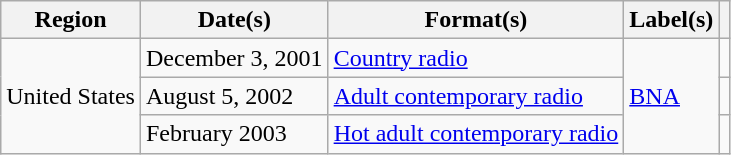<table class="wikitable">
<tr>
<th>Region</th>
<th>Date(s)</th>
<th>Format(s)</th>
<th>Label(s)</th>
<th></th>
</tr>
<tr>
<td rowspan="3">United States</td>
<td>December 3, 2001</td>
<td><a href='#'>Country radio</a></td>
<td rowspan="3"><a href='#'>BNA</a></td>
<td></td>
</tr>
<tr>
<td>August 5, 2002</td>
<td><a href='#'>Adult contemporary radio</a></td>
<td></td>
</tr>
<tr>
<td>February 2003</td>
<td><a href='#'>Hot adult contemporary radio</a></td>
<td></td>
</tr>
</table>
